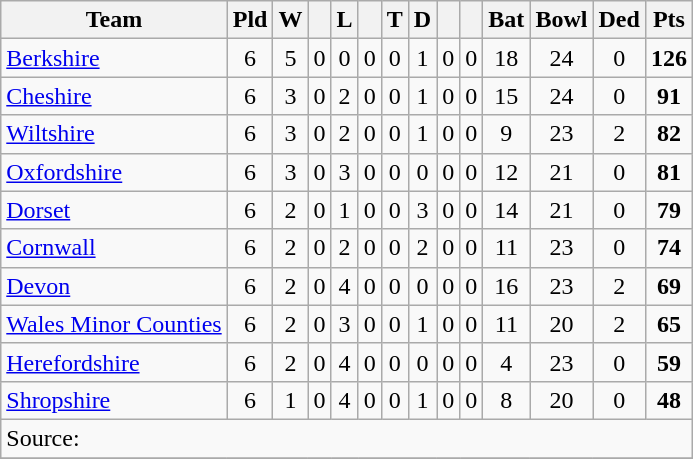<table class="wikitable" style="text-align:center">
<tr>
<th>Team</th>
<th>Pld</th>
<th>W</th>
<th></th>
<th>L</th>
<th></th>
<th>T</th>
<th>D</th>
<th></th>
<th></th>
<th>Bat</th>
<th>Bowl</th>
<th>Ded</th>
<th>Pts</th>
</tr>
<tr>
<td align=left><a href='#'>Berkshire</a></td>
<td>6</td>
<td>5</td>
<td>0</td>
<td>0</td>
<td>0</td>
<td>0</td>
<td>1</td>
<td>0</td>
<td>0</td>
<td>18</td>
<td>24</td>
<td>0</td>
<td><strong>126</strong></td>
</tr>
<tr>
<td align=left><a href='#'>Cheshire</a></td>
<td>6</td>
<td>3</td>
<td>0</td>
<td>2</td>
<td>0</td>
<td>0</td>
<td>1</td>
<td>0</td>
<td>0</td>
<td>15</td>
<td>24</td>
<td>0</td>
<td><strong>91</strong></td>
</tr>
<tr>
<td align=left><a href='#'>Wiltshire</a></td>
<td>6</td>
<td>3</td>
<td>0</td>
<td>2</td>
<td>0</td>
<td>0</td>
<td>1</td>
<td>0</td>
<td>0</td>
<td>9</td>
<td>23</td>
<td>2</td>
<td><strong>82</strong></td>
</tr>
<tr>
<td align=left><a href='#'>Oxfordshire</a></td>
<td>6</td>
<td>3</td>
<td>0</td>
<td>3</td>
<td>0</td>
<td>0</td>
<td>0</td>
<td>0</td>
<td>0</td>
<td>12</td>
<td>21</td>
<td>0</td>
<td><strong>81</strong></td>
</tr>
<tr>
<td align=left><a href='#'>Dorset</a></td>
<td>6</td>
<td>2</td>
<td>0</td>
<td>1</td>
<td>0</td>
<td>0</td>
<td>3</td>
<td>0</td>
<td>0</td>
<td>14</td>
<td>21</td>
<td>0</td>
<td><strong>79</strong></td>
</tr>
<tr>
<td align=left><a href='#'>Cornwall</a></td>
<td>6</td>
<td>2</td>
<td>0</td>
<td>2</td>
<td>0</td>
<td>0</td>
<td>2</td>
<td>0</td>
<td>0</td>
<td>11</td>
<td>23</td>
<td>0</td>
<td><strong>74</strong></td>
</tr>
<tr>
<td align=left><a href='#'>Devon</a></td>
<td>6</td>
<td>2</td>
<td>0</td>
<td>4</td>
<td>0</td>
<td>0</td>
<td>0</td>
<td>0</td>
<td>0</td>
<td>16</td>
<td>23</td>
<td>2</td>
<td><strong>69</strong></td>
</tr>
<tr>
<td align=left><a href='#'>Wales Minor Counties</a></td>
<td>6</td>
<td>2</td>
<td>0</td>
<td>3</td>
<td>0</td>
<td>0</td>
<td>1</td>
<td>0</td>
<td>0</td>
<td>11</td>
<td>20</td>
<td>2</td>
<td><strong>65</strong></td>
</tr>
<tr>
<td align=left><a href='#'>Herefordshire</a></td>
<td>6</td>
<td>2</td>
<td>0</td>
<td>4</td>
<td>0</td>
<td>0</td>
<td>0</td>
<td>0</td>
<td>0</td>
<td>4</td>
<td>23</td>
<td>0</td>
<td><strong>59</strong></td>
</tr>
<tr>
<td align=left><a href='#'>Shropshire</a></td>
<td>6</td>
<td>1</td>
<td>0</td>
<td>4</td>
<td>0</td>
<td>0</td>
<td>1</td>
<td>0</td>
<td>0</td>
<td>8</td>
<td>20</td>
<td>0</td>
<td><strong>48</strong></td>
</tr>
<tr>
<td colspan=15 align="left">Source:</td>
</tr>
<tr>
</tr>
</table>
